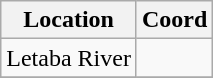<table class="wikitable">
<tr>
<th>Location</th>
<th>Coord</th>
</tr>
<tr>
<td>Letaba River</td>
<td></td>
</tr>
<tr>
</tr>
</table>
